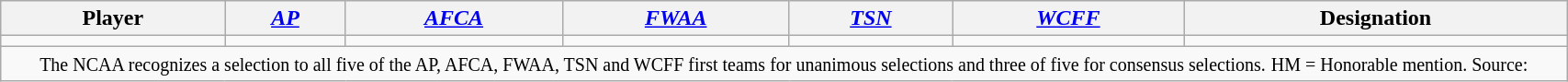<table class="wikitable" style="width: 90%;text-align: center;">
<tr>
<th style=>Player</th>
<th style=><a href='#'><span><em>AP</em></span></a></th>
<th style=><a href='#'><span><em>AFCA</em></span></a></th>
<th style=><a href='#'><span><em>FWAA</em></span></a></th>
<th style=><a href='#'><span><em>TSN</em></span></a></th>
<th style=><a href='#'><span><em>WCFF</em></span></a></th>
<th style=>Designation</th>
</tr>
<tr align="center">
<td></td>
<td></td>
<td></td>
<td></td>
<td></td>
<td></td>
<td></td>
</tr>
<tr align="center">
<td colspan=7><small>The NCAA recognizes a selection to all five of the AP, AFCA, FWAA, TSN and WCFF first teams for unanimous selections and three of five for consensus selections.</small> <small>HM = Honorable mention. Source: </small></td>
</tr>
</table>
